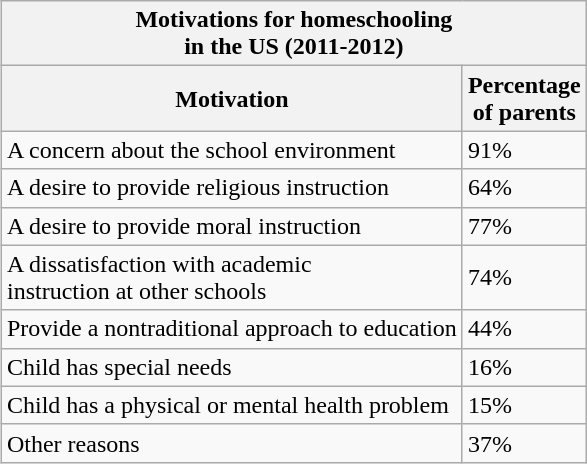<table class="wikitable" style="float:right;">
<tr>
<th colspan=2>Motivations for homeschooling <br><span>in the US (2011-2012)</span></th>
</tr>
<tr>
<th>Motivation</th>
<th>Percentage <br>of parents</th>
</tr>
<tr>
<td>A concern about the school environment</td>
<td>91%</td>
</tr>
<tr>
<td>A desire to provide religious instruction</td>
<td>64%</td>
</tr>
<tr>
<td>A desire to provide moral instruction</td>
<td>77%</td>
</tr>
<tr>
<td>A dissatisfaction with academic <br>instruction at other schools</td>
<td>74%</td>
</tr>
<tr>
<td>Provide a nontraditional approach to education</td>
<td>44%</td>
</tr>
<tr>
<td>Child has special needs</td>
<td>16%</td>
</tr>
<tr>
<td>Child has a physical or mental health problem</td>
<td>15%</td>
</tr>
<tr>
<td>Other reasons</td>
<td>37%</td>
</tr>
</table>
